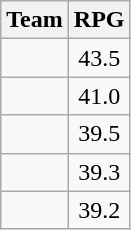<table class=wikitable>
<tr>
<th>Team</th>
<th>RPG</th>
</tr>
<tr>
<td></td>
<td align=center>43.5</td>
</tr>
<tr>
<td></td>
<td align=center>41.0</td>
</tr>
<tr>
<td></td>
<td align=center>39.5</td>
</tr>
<tr>
<td></td>
<td align=center>39.3</td>
</tr>
<tr>
<td></td>
<td align=center>39.2</td>
</tr>
</table>
